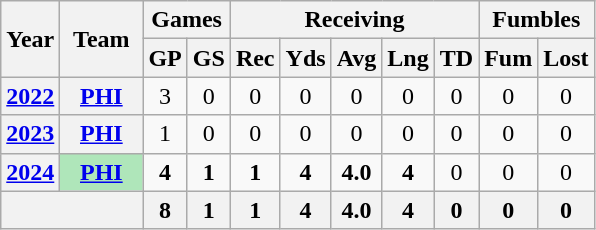<table class=wikitable style="text-align:center;">
<tr>
<th rowspan="2">Year</th>
<th rowspan="2">Team</th>
<th colspan="2">Games</th>
<th colspan="5">Receiving</th>
<th colspan="2">Fumbles</th>
</tr>
<tr>
<th>GP</th>
<th>GS</th>
<th>Rec</th>
<th>Yds</th>
<th>Avg</th>
<th>Lng</th>
<th>TD</th>
<th>Fum</th>
<th>Lost</th>
</tr>
<tr>
<th><a href='#'>2022</a></th>
<th><a href='#'>PHI</a></th>
<td>3</td>
<td>0</td>
<td>0</td>
<td>0</td>
<td>0</td>
<td>0</td>
<td>0</td>
<td>0</td>
<td>0</td>
</tr>
<tr>
<th><a href='#'>2023</a></th>
<th><a href='#'>PHI</a></th>
<td>1</td>
<td>0</td>
<td>0</td>
<td>0</td>
<td>0</td>
<td>0</td>
<td>0</td>
<td>0</td>
<td>0</td>
</tr>
<tr>
<th><a href='#'>2024</a></th>
<th style="background:#afe6ba; width:3em;"><a href='#'>PHI</a></th>
<td><strong>4</strong></td>
<td><strong>1</strong></td>
<td><strong>1</strong></td>
<td><strong>4</strong></td>
<td><strong>4.0</strong></td>
<td><strong>4</strong></td>
<td>0</td>
<td>0</td>
<td>0</td>
</tr>
<tr>
<th colspan="2"></th>
<th>8</th>
<th>1</th>
<th>1</th>
<th>4</th>
<th>4.0</th>
<th>4</th>
<th>0</th>
<th>0</th>
<th>0</th>
</tr>
</table>
